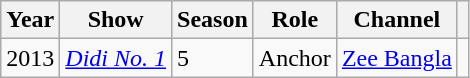<table class="wikitable sortable">
<tr>
<th>Year</th>
<th>Show</th>
<th>Season</th>
<th>Role</th>
<th>Channel</th>
<th></th>
</tr>
<tr>
<td>2013</td>
<td><em><a href='#'>Didi No. 1</a></em></td>
<td>5</td>
<td>Anchor</td>
<td><a href='#'>Zee Bangla</a></td>
<td></td>
</tr>
</table>
